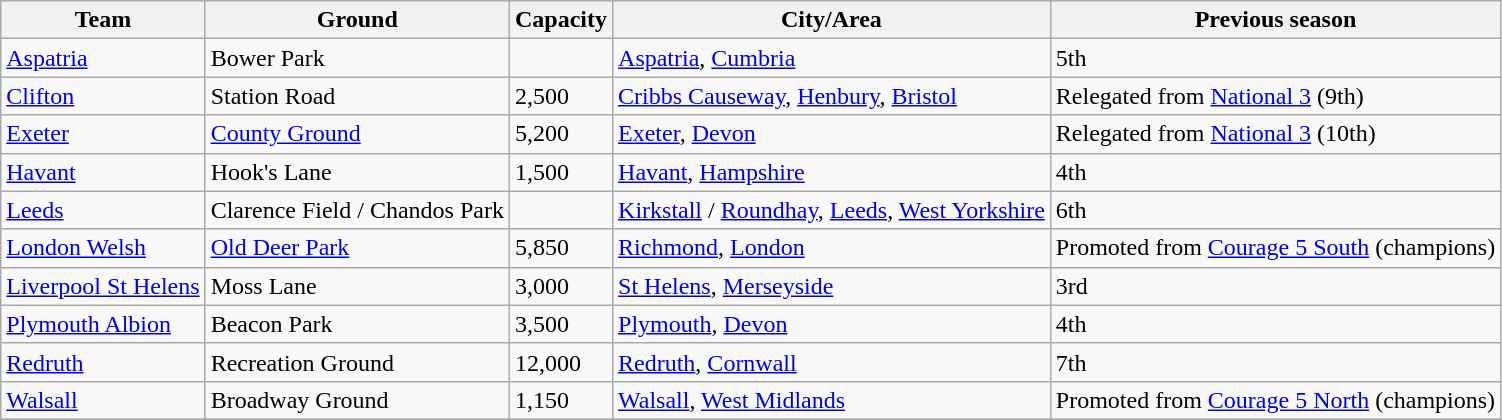<table class="wikitable sortable">
<tr>
<th>Team</th>
<th>Ground</th>
<th>Capacity</th>
<th>City/Area</th>
<th>Previous season</th>
</tr>
<tr>
<td><a href='#'>Aspatria</a></td>
<td>Bower Park</td>
<td></td>
<td><a href='#'>Aspatria</a>, <a href='#'>Cumbria</a></td>
<td>5th</td>
</tr>
<tr>
<td><a href='#'>Clifton</a></td>
<td>Station Road</td>
<td>2,500</td>
<td><a href='#'>Cribbs Causeway</a>, <a href='#'>Henbury</a>, <a href='#'>Bristol</a></td>
<td>Relegated from <a href='#'>National 3</a> (9th)</td>
</tr>
<tr>
<td><a href='#'>Exeter</a></td>
<td><a href='#'>County Ground</a></td>
<td>5,200</td>
<td><a href='#'>Exeter</a>, <a href='#'>Devon</a></td>
<td>Relegated from <a href='#'>National 3</a> (10th)</td>
</tr>
<tr>
<td><a href='#'>Havant</a></td>
<td>Hook's Lane</td>
<td>1,500</td>
<td><a href='#'>Havant</a>, <a href='#'>Hampshire</a></td>
<td>4th</td>
</tr>
<tr>
<td><a href='#'>Leeds</a></td>
<td>Clarence Field / Chandos Park</td>
<td></td>
<td><a href='#'>Kirkstall</a> / <a href='#'>Roundhay</a>, <a href='#'>Leeds</a>, <a href='#'>West Yorkshire</a></td>
<td>6th</td>
</tr>
<tr>
<td><a href='#'>London Welsh</a></td>
<td><a href='#'>Old Deer Park</a></td>
<td>5,850</td>
<td><a href='#'>Richmond</a>, <a href='#'>London</a></td>
<td>Promoted from <a href='#'>Courage 5 South</a> (champions)</td>
</tr>
<tr>
<td><a href='#'>Liverpool St Helens</a></td>
<td>Moss Lane</td>
<td>3,000</td>
<td><a href='#'>St Helens</a>, <a href='#'>Merseyside</a></td>
<td>3rd</td>
</tr>
<tr>
<td><a href='#'>Plymouth Albion</a></td>
<td>Beacon Park</td>
<td>3,500</td>
<td><a href='#'>Plymouth</a>, <a href='#'>Devon</a></td>
<td>4th</td>
</tr>
<tr>
<td><a href='#'>Redruth</a></td>
<td>Recreation Ground</td>
<td>12,000</td>
<td><a href='#'>Redruth</a>, <a href='#'>Cornwall</a></td>
<td>7th</td>
</tr>
<tr>
<td><a href='#'>Walsall</a></td>
<td>Broadway Ground</td>
<td>1,150</td>
<td><a href='#'>Walsall</a>, <a href='#'>West Midlands</a></td>
<td>Promoted from <a href='#'>Courage 5 North</a> (champions)</td>
</tr>
<tr>
</tr>
</table>
